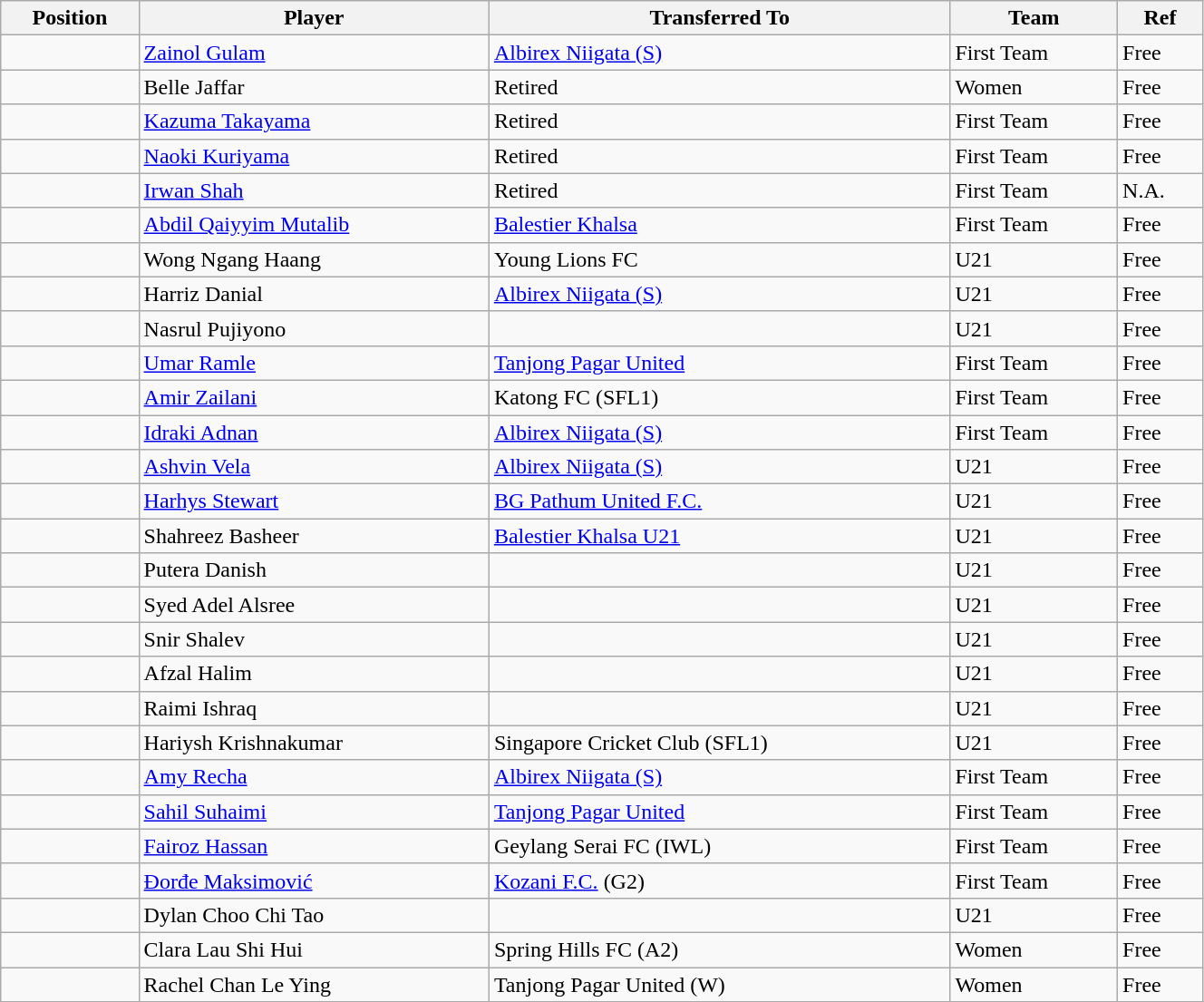<table class="wikitable sortable" style="width:70%; text-align:center; font-size:100%; text-align:left;">
<tr>
<th>Position</th>
<th>Player</th>
<th>Transferred To</th>
<th>Team</th>
<th>Ref</th>
</tr>
<tr>
<td></td>
<td> <a href='#'>Zainol Gulam</a></td>
<td> <a href='#'>Albirex Niigata (S)</a></td>
<td>First Team</td>
<td>Free  </td>
</tr>
<tr>
<td></td>
<td> Belle Jaffar</td>
<td>Retired</td>
<td>Women</td>
<td>Free</td>
</tr>
<tr>
<td></td>
<td> <a href='#'>Kazuma Takayama</a></td>
<td>Retired</td>
<td>First Team</td>
<td>Free  </td>
</tr>
<tr>
<td></td>
<td> <a href='#'>Naoki Kuriyama</a></td>
<td>Retired</td>
<td>First Team</td>
<td>Free  </td>
</tr>
<tr>
<td></td>
<td> <a href='#'>Irwan Shah</a></td>
<td>Retired</td>
<td>First Team</td>
<td>N.A. </td>
</tr>
<tr>
<td></td>
<td> <a href='#'>Abdil Qaiyyim Mutalib</a></td>
<td> <a href='#'>Balestier Khalsa</a></td>
<td>First Team</td>
<td>Free </td>
</tr>
<tr>
<td></td>
<td> Wong Ngang Haang</td>
<td> Young Lions FC</td>
<td>U21</td>
<td>Free</td>
</tr>
<tr>
<td></td>
<td> Harriz Danial</td>
<td> <a href='#'>Albirex Niigata (S)</a></td>
<td>U21</td>
<td>Free</td>
</tr>
<tr>
<td></td>
<td> Nasrul Pujiyono</td>
<td></td>
<td>U21</td>
<td>Free</td>
</tr>
<tr>
<td></td>
<td> <a href='#'>Umar Ramle</a></td>
<td> <a href='#'>Tanjong Pagar United</a></td>
<td>First Team</td>
<td>Free </td>
</tr>
<tr>
<td></td>
<td> <a href='#'>Amir Zailani</a></td>
<td> Katong FC (SFL1)</td>
<td>First Team</td>
<td>Free </td>
</tr>
<tr>
<td></td>
<td> <a href='#'>Idraki Adnan</a></td>
<td> <a href='#'>Albirex Niigata (S)</a></td>
<td>First Team</td>
<td>Free  </td>
</tr>
<tr>
<td></td>
<td> <a href='#'>Ashvin Vela</a></td>
<td> <a href='#'>Albirex Niigata (S)</a></td>
<td>U21</td>
<td>Free </td>
</tr>
<tr>
<td></td>
<td> <a href='#'>Harhys Stewart</a></td>
<td> <a href='#'>BG Pathum United F.C.</a></td>
<td>U21</td>
<td>Free</td>
</tr>
<tr>
<td></td>
<td> Shahreez Basheer</td>
<td> <a href='#'>Balestier Khalsa U21</a></td>
<td>U21</td>
<td>Free</td>
</tr>
<tr>
<td></td>
<td> Putera Danish</td>
<td></td>
<td>U21</td>
<td>Free</td>
</tr>
<tr>
<td></td>
<td> Syed Adel Alsree</td>
<td></td>
<td>U21</td>
<td>Free</td>
</tr>
<tr>
<td></td>
<td> Snir Shalev</td>
<td></td>
<td>U21</td>
<td>Free</td>
</tr>
<tr>
<td></td>
<td> Afzal Halim</td>
<td></td>
<td>U21</td>
<td>Free</td>
</tr>
<tr>
<td></td>
<td> Raimi Ishraq</td>
<td></td>
<td>U21</td>
<td>Free</td>
</tr>
<tr>
<td></td>
<td> Hariysh Krishnakumar</td>
<td> Singapore Cricket Club (SFL1)</td>
<td>U21</td>
<td>Free</td>
</tr>
<tr>
<td></td>
<td> <a href='#'>Amy Recha</a></td>
<td> <a href='#'>Albirex Niigata (S)</a></td>
<td>First Team</td>
<td>Free </td>
</tr>
<tr>
<td></td>
<td> <a href='#'>Sahil Suhaimi</a></td>
<td> <a href='#'>Tanjong Pagar United</a></td>
<td>First Team</td>
<td>Free  </td>
</tr>
<tr>
<td></td>
<td> <a href='#'>Fairoz Hassan</a></td>
<td> Geylang Serai FC (IWL)</td>
<td>First Team</td>
<td>Free</td>
</tr>
<tr>
<td></td>
<td> <a href='#'>Đorđe Maksimović</a></td>
<td> <a href='#'>Kozani F.C.</a> (G2)</td>
<td>First Team</td>
<td>Free  </td>
</tr>
<tr>
<td></td>
<td> Dylan Choo Chi Tao</td>
<td></td>
<td>U21</td>
<td>Free</td>
</tr>
<tr>
<td></td>
<td> Clara Lau Shi Hui</td>
<td> Spring Hills FC (A2)</td>
<td>Women</td>
<td>Free</td>
</tr>
<tr>
<td></td>
<td> Rachel Chan Le Ying</td>
<td> Tanjong Pagar United (W)</td>
<td>Women</td>
<td>Free</td>
</tr>
<tr>
</tr>
</table>
